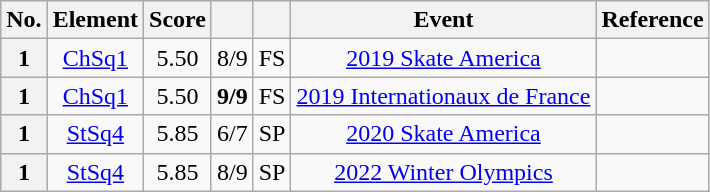<table class="wikitable" style="text-align:center">
<tr>
<th scope=col>No.</th>
<th scope=col>Element</th>
<th scope=col>Score</th>
<th scope=col></th>
<th scope=col></th>
<th scope=col>Event</th>
<th scope=col>Reference</th>
</tr>
<tr>
<th scope=row>1</th>
<td><a href='#'>ChSq1</a></td>
<td>5.50</td>
<td>8/9</td>
<td>FS</td>
<td> <a href='#'>2019 Skate America</a></td>
<td></td>
</tr>
<tr>
<th scope=row>1</th>
<td><a href='#'>ChSq1</a></td>
<td>5.50</td>
<td><strong>9/9</strong></td>
<td>FS</td>
<td> <a href='#'>2019 Internationaux de France</a></td>
<td></td>
</tr>
<tr>
<th scope=row>1</th>
<td><a href='#'>StSq4</a></td>
<td>5.85</td>
<td>6/7</td>
<td>SP</td>
<td> <a href='#'>2020 Skate America</a></td>
<td></td>
</tr>
<tr>
<th scope=row>1</th>
<td><a href='#'>StSq4</a></td>
<td>5.85</td>
<td>8/9</td>
<td>SP</td>
<td> <a href='#'>2022 Winter Olympics</a></td>
<td></td>
</tr>
</table>
